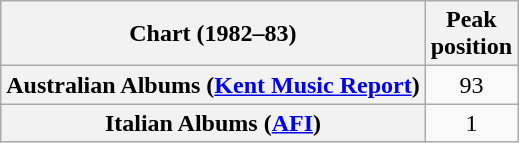<table class="wikitable sortable plainrowheaders" style="text-align:center">
<tr>
<th scope="col">Chart (1982–83)</th>
<th scope="col">Peak<br>position</th>
</tr>
<tr>
<th scope="row">Australian Albums (<a href='#'>Kent Music Report</a>)</th>
<td>93</td>
</tr>
<tr>
<th scope="row">Italian Albums (<a href='#'>AFI</a>)</th>
<td>1</td>
</tr>
</table>
